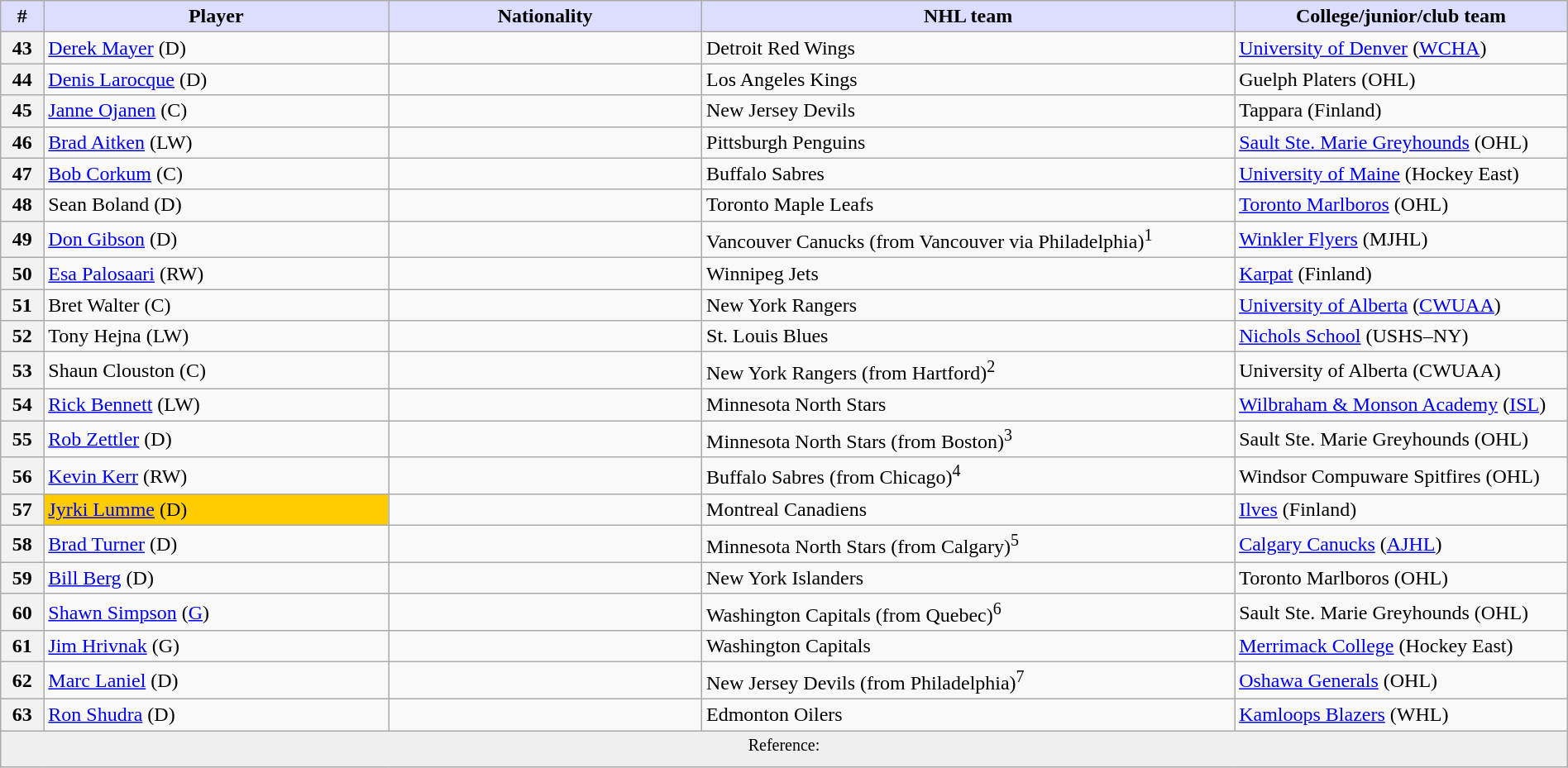<table class="wikitable" style="width: 100%">
<tr>
<th style="background:#ddf; width:2.75%;">#</th>
<th style="background:#ddf; width:22.0%;">Player</th>
<th style="background:#ddf; width:20.0%;">Nationality</th>
<th style="background:#ddf; width:34.0%;">NHL team</th>
<th style="background:#ddf; width:100.0%;">College/junior/club team</th>
</tr>
<tr>
<th>43</th>
<td><a href='#'>Derek Mayer</a> (D)</td>
<td></td>
<td>Detroit Red Wings</td>
<td><a href='#'>University of Denver</a> (<a href='#'>WCHA</a>)</td>
</tr>
<tr>
<th>44</th>
<td><a href='#'>Denis Larocque</a> (D)</td>
<td></td>
<td>Los Angeles Kings</td>
<td>Guelph Platers (OHL)</td>
</tr>
<tr>
<th>45</th>
<td><a href='#'>Janne Ojanen</a> (C)</td>
<td></td>
<td>New Jersey Devils</td>
<td>Tappara (Finland)</td>
</tr>
<tr>
<th>46</th>
<td><a href='#'>Brad Aitken</a> (LW)</td>
<td></td>
<td>Pittsburgh Penguins</td>
<td><a href='#'>Sault Ste. Marie Greyhounds</a> (OHL)</td>
</tr>
<tr>
<th>47</th>
<td><a href='#'>Bob Corkum</a> (C)</td>
<td></td>
<td>Buffalo Sabres</td>
<td><a href='#'>University of Maine</a> (Hockey East)</td>
</tr>
<tr>
<th>48</th>
<td>Sean Boland (D)</td>
<td></td>
<td>Toronto Maple Leafs</td>
<td><a href='#'>Toronto Marlboros</a> (OHL)</td>
</tr>
<tr>
<th>49</th>
<td><a href='#'>Don Gibson</a> (D)</td>
<td></td>
<td>Vancouver Canucks (from Vancouver via Philadelphia)<sup>1</sup></td>
<td><a href='#'>Winkler Flyers</a> (MJHL)</td>
</tr>
<tr>
<th>50</th>
<td><a href='#'>Esa Palosaari</a> (RW)</td>
<td></td>
<td>Winnipeg Jets</td>
<td><a href='#'>Karpat</a> (Finland)</td>
</tr>
<tr>
<th>51</th>
<td>Bret Walter (C)</td>
<td></td>
<td>New York Rangers</td>
<td><a href='#'>University of Alberta</a> (<a href='#'>CWUAA</a>)</td>
</tr>
<tr>
<th>52</th>
<td>Tony Hejna (LW)</td>
<td></td>
<td>St. Louis Blues</td>
<td><a href='#'>Nichols School</a> (USHS–NY)</td>
</tr>
<tr>
<th>53</th>
<td>Shaun Clouston (C)</td>
<td></td>
<td>New York Rangers (from Hartford)<sup>2</sup></td>
<td>University of Alberta (CWUAA)</td>
</tr>
<tr>
<th>54</th>
<td><a href='#'>Rick Bennett</a> (LW)</td>
<td></td>
<td>Minnesota North Stars</td>
<td><a href='#'>Wilbraham & Monson Academy</a> (<a href='#'>ISL</a>)</td>
</tr>
<tr>
<th>55</th>
<td><a href='#'>Rob Zettler</a> (D)</td>
<td></td>
<td>Minnesota North Stars (from Boston)<sup>3</sup></td>
<td>Sault Ste. Marie Greyhounds (OHL)</td>
</tr>
<tr>
<th>56</th>
<td><a href='#'>Kevin Kerr</a> (RW)</td>
<td></td>
<td>Buffalo Sabres (from Chicago)<sup>4</sup></td>
<td>Windsor Compuware Spitfires (OHL)</td>
</tr>
<tr>
<th>57</th>
<td style="background:#fc0;"><a href='#'>Jyrki Lumme</a> (D)</td>
<td></td>
<td>Montreal Canadiens</td>
<td><a href='#'>Ilves</a> (Finland)</td>
</tr>
<tr>
<th>58</th>
<td><a href='#'>Brad Turner</a> (D)</td>
<td></td>
<td>Minnesota North Stars (from Calgary)<sup>5</sup></td>
<td><a href='#'>Calgary Canucks</a> (<a href='#'>AJHL</a>)</td>
</tr>
<tr>
<th>59</th>
<td><a href='#'>Bill Berg</a> (D)</td>
<td></td>
<td>New York Islanders</td>
<td>Toronto Marlboros (OHL)</td>
</tr>
<tr>
<th>60</th>
<td><a href='#'>Shawn Simpson</a> (<a href='#'>G</a>)</td>
<td></td>
<td>Washington Capitals (from Quebec)<sup>6</sup></td>
<td>Sault Ste. Marie Greyhounds (OHL)</td>
</tr>
<tr>
<th>61</th>
<td><a href='#'>Jim Hrivnak</a> (G)</td>
<td></td>
<td>Washington Capitals</td>
<td><a href='#'>Merrimack College</a> (Hockey East)</td>
</tr>
<tr>
<th>62</th>
<td><a href='#'>Marc Laniel</a> (D)</td>
<td></td>
<td>New Jersey Devils (from Philadelphia)<sup>7</sup></td>
<td><a href='#'>Oshawa Generals</a> (OHL)</td>
</tr>
<tr>
<th>63</th>
<td><a href='#'>Ron Shudra</a> (D)</td>
<td></td>
<td>Edmonton Oilers</td>
<td><a href='#'>Kamloops Blazers</a> (WHL)</td>
</tr>
<tr>
<td align=center colspan="6" bgcolor="#efefef"><sup>Reference:   </sup></td>
</tr>
</table>
